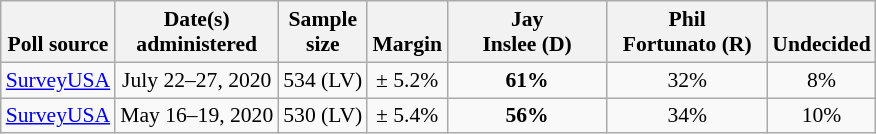<table class="wikitable" style="font-size:90%;text-align:center;">
<tr valign=bottom>
<th>Poll source</th>
<th>Date(s)<br>administered</th>
<th>Sample<br>size</th>
<th>Margin<br></th>
<th style="width:100px;">Jay<br>Inslee (D)</th>
<th style="width:100px;">Phil<br>Fortunato (R)</th>
<th>Undecided</th>
</tr>
<tr>
<td style="text-align:left;"><a href='#'>SurveyUSA</a></td>
<td>July 22–27, 2020</td>
<td>534 (LV)</td>
<td>± 5.2%</td>
<td><strong>61%</strong></td>
<td>32%</td>
<td>8%</td>
</tr>
<tr>
<td style="text-align:left;"><a href='#'>SurveyUSA</a></td>
<td>May 16–19, 2020</td>
<td>530 (LV)</td>
<td>± 5.4%</td>
<td><strong>56%</strong></td>
<td>34%</td>
<td>10%</td>
</tr>
</table>
